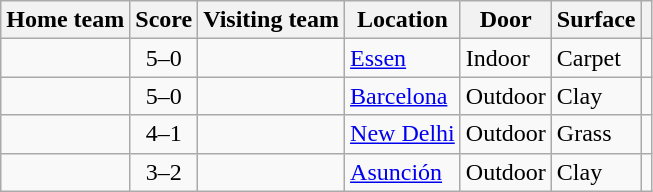<table class="wikitable" style="border:1px solid #aaa;">
<tr>
<th>Home team</th>
<th>Score</th>
<th>Visiting team</th>
<th>Location</th>
<th>Door</th>
<th>Surface</th>
<th></th>
</tr>
<tr>
<td><strong></strong></td>
<td style="text-align:center;">5–0</td>
<td></td>
<td><a href='#'>Essen</a></td>
<td>Indoor</td>
<td>Carpet</td>
<td></td>
</tr>
<tr>
<td><strong></strong></td>
<td style="text-align:center;">5–0</td>
<td></td>
<td><a href='#'>Barcelona</a></td>
<td>Outdoor</td>
<td>Clay</td>
<td></td>
</tr>
<tr>
<td><strong></strong></td>
<td style="text-align:center;">4–1</td>
<td></td>
<td><a href='#'>New Delhi</a></td>
<td>Outdoor</td>
<td>Grass</td>
<td></td>
</tr>
<tr>
<td><strong></strong></td>
<td style="text-align:center;">3–2</td>
<td></td>
<td><a href='#'>Asunción</a></td>
<td>Outdoor</td>
<td>Clay</td>
<td></td>
</tr>
</table>
